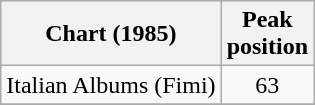<table class="wikitable sortable plainrowheaders">
<tr>
<th>Chart (1985)</th>
<th>Peak<br>position</th>
</tr>
<tr>
<td>Italian Albums (Fimi)</td>
<td style="text-align:center;">63</td>
</tr>
<tr>
</tr>
</table>
